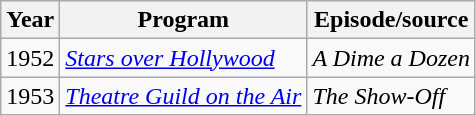<table class="wikitable">
<tr>
<th>Year</th>
<th>Program</th>
<th>Episode/source</th>
</tr>
<tr>
<td>1952</td>
<td><em><a href='#'>Stars over Hollywood</a></em></td>
<td><em>A Dime a Dozen</em></td>
</tr>
<tr>
<td>1953</td>
<td><em><a href='#'>Theatre Guild on the Air</a></em></td>
<td><em>The Show-Off</em></td>
</tr>
</table>
